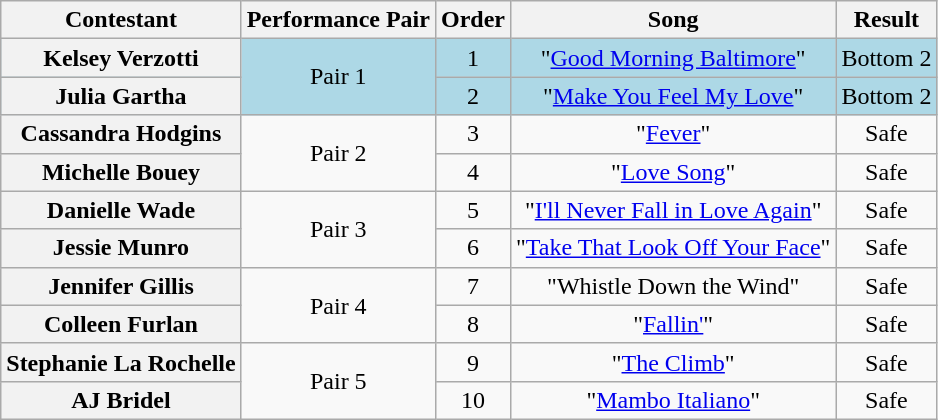<table class="wikitable plainrowheaders" style="text-align:center;">
<tr>
<th scope="col">Contestant</th>
<th scope="col">Performance Pair</th>
<th scope="col">Order</th>
<th scope="col">Song</th>
<th scope="col">Result</th>
</tr>
<tr style="background:lightblue;">
<th scope="row">Kelsey Verzotti</th>
<td rowspan="2">Pair 1</td>
<td>1</td>
<td>"<a href='#'>Good Morning Baltimore</a>"</td>
<td>Bottom 2</td>
</tr>
<tr style="background:lightblue;">
<th scope="row">Julia Gartha</th>
<td>2</td>
<td>"<a href='#'>Make You Feel My Love</a>"</td>
<td>Bottom 2</td>
</tr>
<tr>
<th scope="row">Cassandra Hodgins</th>
<td rowspan="2">Pair 2</td>
<td>3</td>
<td>"<a href='#'>Fever</a>"</td>
<td>Safe</td>
</tr>
<tr>
<th scope="row">Michelle Bouey</th>
<td>4</td>
<td>"<a href='#'>Love Song</a>"</td>
<td>Safe</td>
</tr>
<tr>
<th scope="row">Danielle Wade</th>
<td rowspan="2">Pair 3</td>
<td>5</td>
<td>"<a href='#'>I'll Never Fall in Love Again</a>"</td>
<td>Safe</td>
</tr>
<tr>
<th scope="row">Jessie Munro</th>
<td>6</td>
<td>"<a href='#'>Take That Look Off Your Face</a>"</td>
<td>Safe</td>
</tr>
<tr>
<th scope="row">Jennifer Gillis</th>
<td rowspan="2">Pair 4</td>
<td>7</td>
<td>"Whistle Down the Wind"</td>
<td>Safe</td>
</tr>
<tr>
<th scope="row">Colleen Furlan</th>
<td>8</td>
<td>"<a href='#'>Fallin'</a>"</td>
<td>Safe</td>
</tr>
<tr>
<th scope="row">Stephanie La Rochelle</th>
<td rowspan="2">Pair 5</td>
<td>9</td>
<td>"<a href='#'>The Climb</a>"</td>
<td>Safe</td>
</tr>
<tr>
<th scope="row">AJ Bridel</th>
<td>10</td>
<td>"<a href='#'>Mambo Italiano</a>"</td>
<td>Safe</td>
</tr>
</table>
